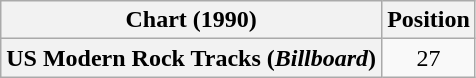<table class="wikitable plainrowheaders" style="text-align:center">
<tr>
<th scope="col">Chart (1990)</th>
<th scope="col">Position</th>
</tr>
<tr>
<th scope="row">US Modern Rock Tracks (<em>Billboard</em>)</th>
<td>27</td>
</tr>
</table>
